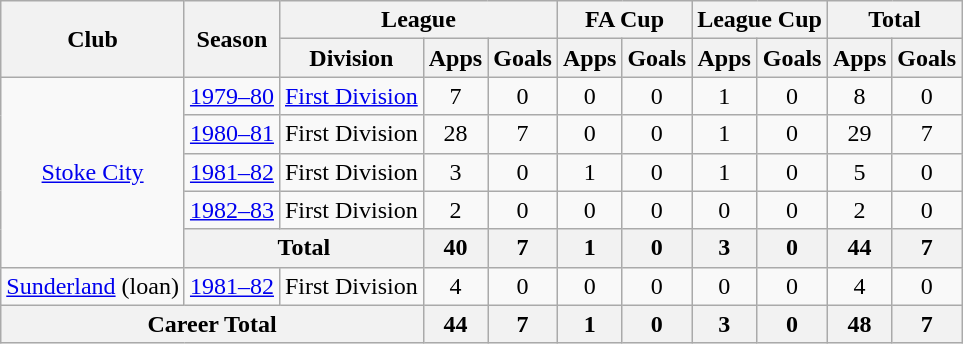<table class="wikitable" style="text-align: center;">
<tr>
<th rowspan="2">Club</th>
<th rowspan="2">Season</th>
<th colspan="3">League</th>
<th colspan="2">FA Cup</th>
<th colspan="2">League Cup</th>
<th colspan="2">Total</th>
</tr>
<tr>
<th>Division</th>
<th>Apps</th>
<th>Goals</th>
<th>Apps</th>
<th>Goals</th>
<th>Apps</th>
<th>Goals</th>
<th>Apps</th>
<th>Goals</th>
</tr>
<tr>
<td rowspan="5"><a href='#'>Stoke City</a></td>
<td><a href='#'>1979–80</a></td>
<td><a href='#'>First Division</a></td>
<td>7</td>
<td>0</td>
<td>0</td>
<td>0</td>
<td>1</td>
<td>0</td>
<td>8</td>
<td>0</td>
</tr>
<tr>
<td><a href='#'>1980–81</a></td>
<td>First Division</td>
<td>28</td>
<td>7</td>
<td>0</td>
<td>0</td>
<td>1</td>
<td>0</td>
<td>29</td>
<td>7</td>
</tr>
<tr>
<td><a href='#'>1981–82</a></td>
<td>First Division</td>
<td>3</td>
<td>0</td>
<td>1</td>
<td>0</td>
<td>1</td>
<td>0</td>
<td>5</td>
<td>0</td>
</tr>
<tr>
<td><a href='#'>1982–83</a></td>
<td>First Division</td>
<td>2</td>
<td>0</td>
<td>0</td>
<td>0</td>
<td>0</td>
<td>0</td>
<td>2</td>
<td>0</td>
</tr>
<tr>
<th colspan=2>Total</th>
<th>40</th>
<th>7</th>
<th>1</th>
<th>0</th>
<th>3</th>
<th>0</th>
<th>44</th>
<th>7</th>
</tr>
<tr>
<td><a href='#'>Sunderland</a> (loan)</td>
<td><a href='#'>1981–82</a></td>
<td>First Division</td>
<td>4</td>
<td>0</td>
<td>0</td>
<td>0</td>
<td>0</td>
<td>0</td>
<td>4</td>
<td>0</td>
</tr>
<tr>
<th colspan="3">Career Total</th>
<th>44</th>
<th>7</th>
<th>1</th>
<th>0</th>
<th>3</th>
<th>0</th>
<th>48</th>
<th>7</th>
</tr>
</table>
